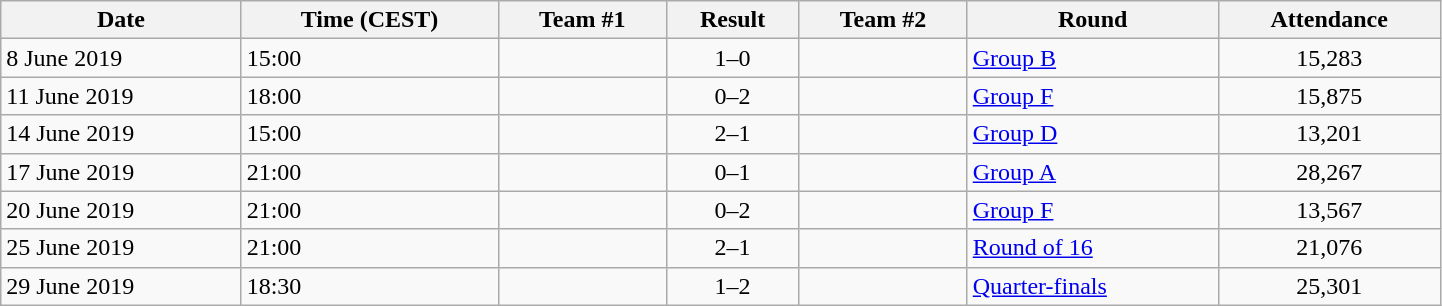<table class="wikitable" style="text-align:left; width:76%;">
<tr>
<th>Date</th>
<th>Time (CEST)</th>
<th>Team #1</th>
<th>Result</th>
<th>Team #2</th>
<th>Round</th>
<th>Attendance</th>
</tr>
<tr>
<td>8 June 2019</td>
<td>15:00</td>
<td></td>
<td style="text-align:center;">1–0</td>
<td></td>
<td><a href='#'>Group B</a></td>
<td style="text-align:center;">15,283</td>
</tr>
<tr>
<td>11 June 2019</td>
<td>18:00</td>
<td></td>
<td style="text-align:center;">0–2</td>
<td></td>
<td><a href='#'>Group F</a></td>
<td style="text-align:center;">15,875</td>
</tr>
<tr>
<td>14 June 2019</td>
<td>15:00</td>
<td></td>
<td style="text-align:center;">2–1</td>
<td></td>
<td><a href='#'>Group D</a></td>
<td style="text-align:center;">13,201</td>
</tr>
<tr>
<td>17 June 2019</td>
<td>21:00</td>
<td></td>
<td style="text-align:center;">0–1</td>
<td></td>
<td><a href='#'>Group A</a></td>
<td style="text-align:center;">28,267</td>
</tr>
<tr>
<td>20 June 2019</td>
<td>21:00</td>
<td></td>
<td style="text-align:center;">0–2</td>
<td></td>
<td><a href='#'>Group F</a></td>
<td style="text-align:center;">13,567</td>
</tr>
<tr>
<td>25 June 2019</td>
<td>21:00</td>
<td></td>
<td style="text-align:center;">2–1</td>
<td></td>
<td><a href='#'>Round of 16</a></td>
<td style="text-align:center;">21,076</td>
</tr>
<tr>
<td>29 June 2019</td>
<td>18:30</td>
<td></td>
<td style="text-align:center;">1–2</td>
<td></td>
<td><a href='#'>Quarter-finals</a></td>
<td style="text-align:center;">25,301</td>
</tr>
</table>
